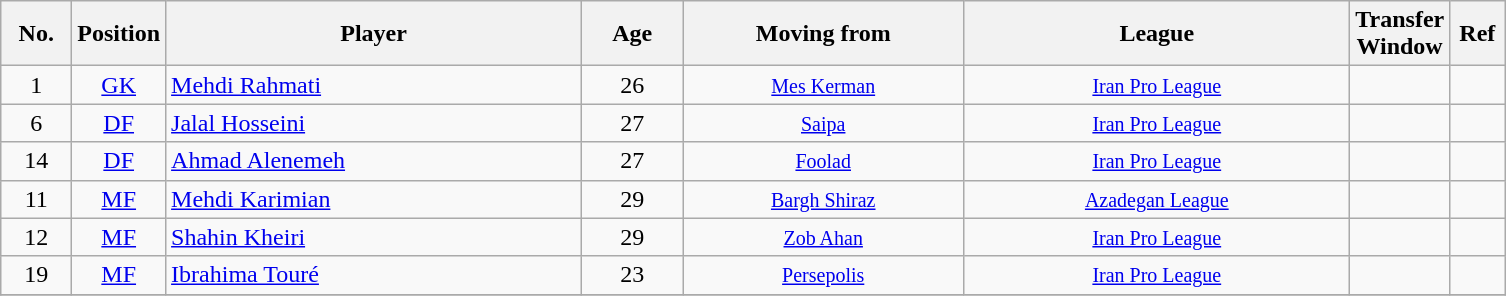<table class="wikitable sortable" style="text-align: center;">
<tr>
<th width=40><strong>No.</strong></th>
<th width=50><strong>Position</strong></th>
<th width=270><strong>Player</strong></th>
<th width=60><strong>Age</strong></th>
<th width=180><strong>Moving from</strong></th>
<th width=250><strong>League</strong></th>
<th width=30><strong>Transfer Window</strong></th>
<th width=30><strong>Ref</strong></th>
</tr>
<tr>
<td>1</td>
<td style="text-align:center"><a href='#'>GK</a></td>
<td style="text-align:left"> <a href='#'>Mehdi Rahmati</a></td>
<td>26</td>
<td><small> <a href='#'>Mes Kerman</a> </small></td>
<td><small> <a href='#'>Iran Pro League</a></small></td>
<td></td>
<td></td>
</tr>
<tr>
<td>6</td>
<td style="text-align:center"><a href='#'>DF</a></td>
<td style="text-align:left"> <a href='#'>Jalal Hosseini</a></td>
<td>27</td>
<td><small> <a href='#'>Saipa</a> </small></td>
<td><small> <a href='#'>Iran Pro League</a></small></td>
<td></td>
<td></td>
</tr>
<tr>
<td>14</td>
<td style="text-align:center"><a href='#'>DF</a></td>
<td style="text-align:left"> <a href='#'>Ahmad Alenemeh</a></td>
<td>27</td>
<td><small> <a href='#'>Foolad</a> </small></td>
<td><small> <a href='#'>Iran Pro League</a></small></td>
<td></td>
<td></td>
</tr>
<tr>
<td>11</td>
<td style="text-align:center"><a href='#'>MF</a></td>
<td style="text-align:left"> <a href='#'>Mehdi Karimian</a></td>
<td>29</td>
<td><small> <a href='#'>Bargh Shiraz</a> </small></td>
<td><small> <a href='#'>Azadegan League</a></small></td>
<td></td>
<td></td>
</tr>
<tr>
<td>12</td>
<td style="text-align:center"><a href='#'>MF</a></td>
<td style="text-align:left"> <a href='#'>Shahin Kheiri</a></td>
<td>29</td>
<td><small> <a href='#'>Zob Ahan</a> </small></td>
<td><small> <a href='#'>Iran Pro League</a></small></td>
<td></td>
<td></td>
</tr>
<tr>
<td>19</td>
<td style="text-align:center"><a href='#'>MF</a></td>
<td style="text-align:left"> <a href='#'>Ibrahima Touré</a></td>
<td>23</td>
<td><small> <a href='#'>Persepolis</a> </small></td>
<td><small> <a href='#'>Iran Pro League</a></small></td>
<td></td>
<td></td>
</tr>
<tr>
</tr>
</table>
